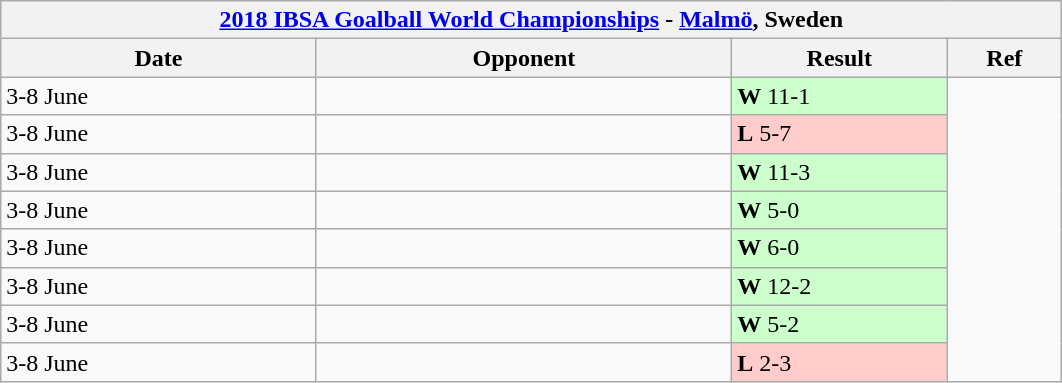<table class="wikitable">
<tr>
<th width=700 colspan=4><a href='#'>2018 IBSA Goalball World Championships</a> - <a href='#'>Malmö</a>, Sweden </th>
</tr>
<tr>
<th width=150>Date</th>
<th width=200>Opponent</th>
<th width=100>Result</th>
<th width=50>Ref</th>
</tr>
<tr>
<td>3-8 June</td>
<td></td>
<td bgcolor=#cfc><strong>W</strong> 11-1</td>
<td rowspan=8></td>
</tr>
<tr>
<td>3-8 June</td>
<td></td>
<td bgcolor=#fcc><strong>L</strong> 5-7</td>
</tr>
<tr>
<td>3-8 June</td>
<td></td>
<td bgcolor=#cfc><strong>W</strong> 11-3</td>
</tr>
<tr>
<td>3-8 June</td>
<td></td>
<td bgcolor=#cfc><strong>W</strong> 5-0</td>
</tr>
<tr>
<td>3-8 June</td>
<td></td>
<td bgcolor=#cfc><strong>W</strong> 6-0</td>
</tr>
<tr>
<td>3-8 June</td>
<td></td>
<td bgcolor=#cfc><strong>W</strong> 12-2</td>
</tr>
<tr>
<td>3-8 June</td>
<td></td>
<td bgcolor=#cfc><strong>W</strong> 5-2</td>
</tr>
<tr>
<td>3-8 June</td>
<td></td>
<td bgcolor=#fcc><strong>L</strong> 2-3</td>
</tr>
</table>
